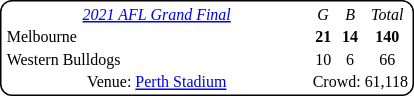<table style="margin-right:4px; margin-top:8px; float:right; border:1px #000000 solid; border-radius:8px; background:#FFFFFF; font-family:Verdana; font-size:8pt; text-align:center;">
<tr>
<td width=200><em><a href='#'>2021 AFL Grand Final</a></em></td>
<td><em>G</em></td>
<td><em>B</em></td>
<td><em>Total</em></td>
</tr>
<tr>
<td style="text-align:left"> Melbourne</td>
<td><strong>21</strong></td>
<td><strong>14</strong></td>
<td><strong>140</strong></td>
</tr>
<tr>
<td style="text-align:left"> Western Bulldogs</td>
<td>10</td>
<td>6</td>
<td>66</td>
</tr>
<tr>
<td>Venue: <a href='#'>Perth Stadium</a></td>
<td colspan="3">Crowd: 61,118</td>
</tr>
</table>
